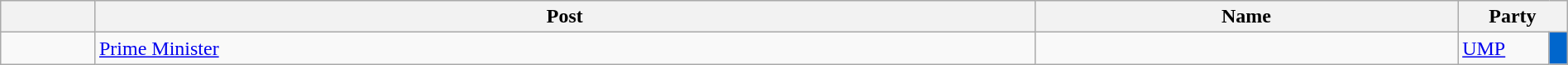<table class="wikitable sortable" style="width:100%;">
<tr>
<th class="unsortable"></th>
<th width=60%>Post</th>
<th width=27%>Name</th>
<th colspan="2" width="7%">Party</th>
</tr>
<tr>
<td></td>
<td><a href='#'>Prime Minister</a></td>
<td></td>
<td><a href='#'>UMP</a></td>
<td style="width:1px;; background:#0066cc;"></td>
</tr>
</table>
